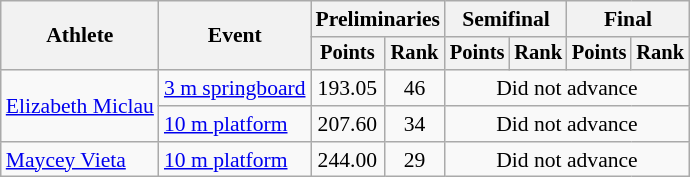<table class="wikitable" style="text-align:center; font-size:90%;">
<tr>
<th rowspan=2>Athlete</th>
<th rowspan=2>Event</th>
<th colspan=2>Preliminaries</th>
<th colspan=2>Semifinal</th>
<th colspan=2>Final</th>
</tr>
<tr style="font-size:95%">
<th>Points</th>
<th>Rank</th>
<th>Points</th>
<th>Rank</th>
<th>Points</th>
<th>Rank</th>
</tr>
<tr>
<td align=left rowspan=2><a href='#'>Elizabeth Miclau</a></td>
<td align=left><a href='#'>3 m springboard</a></td>
<td>193.05</td>
<td>46</td>
<td colspan=4>Did not advance</td>
</tr>
<tr>
<td align=left><a href='#'>10 m platform</a></td>
<td>207.60</td>
<td>34</td>
<td colspan=4>Did not advance</td>
</tr>
<tr>
<td align=left><a href='#'>Maycey Vieta</a></td>
<td align=left><a href='#'>10 m platform</a></td>
<td>244.00</td>
<td>29</td>
<td colspan=4>Did not advance</td>
</tr>
</table>
